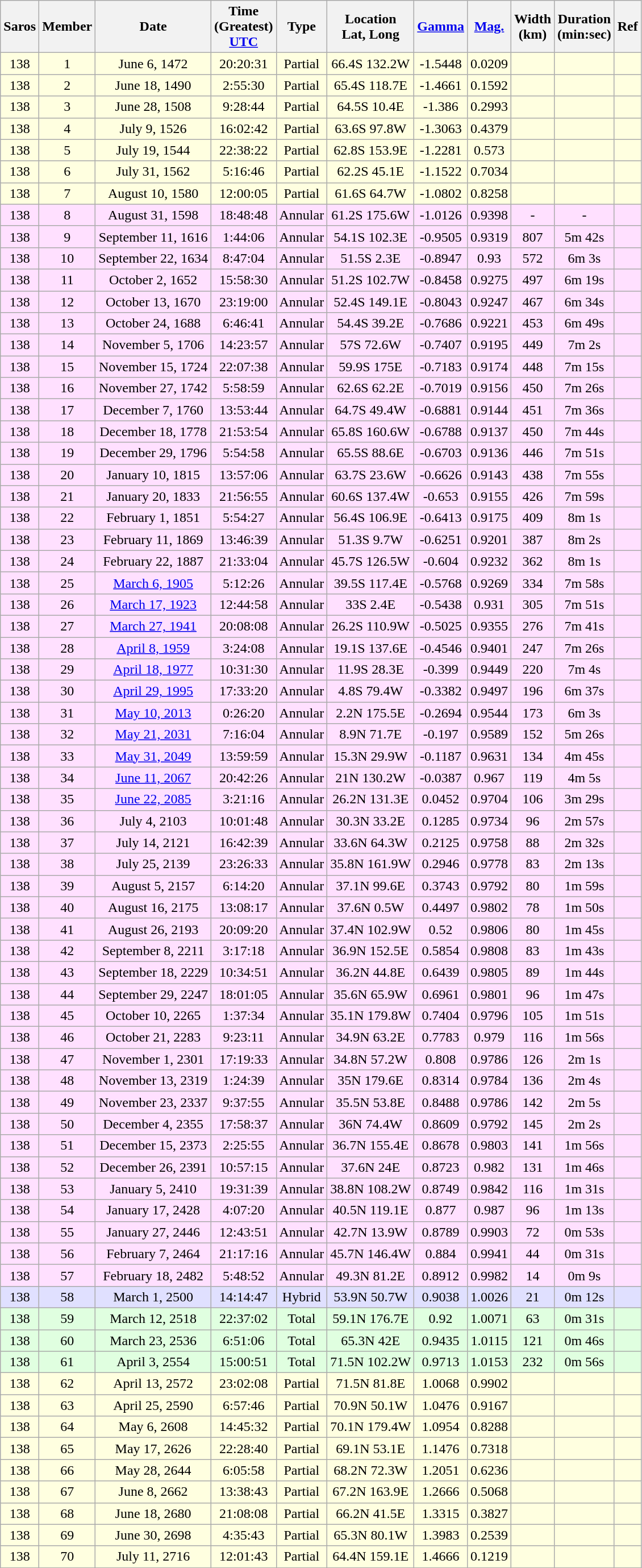<table class="wikitable sortable">
<tr align=center>
<th>Saros</th>
<th>Member</th>
<th>Date</th>
<th>Time<br>(Greatest)<br><a href='#'>UTC</a></th>
<th>Type</th>
<th>Location<br>Lat, Long</th>
<th><a href='#'>Gamma</a></th>
<th><a href='#'>Mag.</a></th>
<th>Width<br>(km)</th>
<th>Duration<br>(min:sec)</th>
<th>Ref</th>
</tr>
<tr align=center bgcolor=#ffffe0>
<td>138</td>
<td>1</td>
<td>June 6, 1472</td>
<td>20:20:31</td>
<td>Partial</td>
<td>66.4S 132.2W</td>
<td>-1.5448</td>
<td>0.0209</td>
<td></td>
<td></td>
<td></td>
</tr>
<tr align=center bgcolor=#ffffe0>
<td>138</td>
<td>2</td>
<td>June 18, 1490</td>
<td>2:55:30</td>
<td>Partial</td>
<td>65.4S 118.7E</td>
<td>-1.4661</td>
<td>0.1592</td>
<td></td>
<td></td>
<td></td>
</tr>
<tr align=center bgcolor=#ffffe0>
<td>138</td>
<td>3</td>
<td>June 28, 1508</td>
<td>9:28:44</td>
<td>Partial</td>
<td>64.5S 10.4E</td>
<td>-1.386</td>
<td>0.2993</td>
<td></td>
<td></td>
<td></td>
</tr>
<tr align=center bgcolor=#ffffe0>
<td>138</td>
<td>4</td>
<td>July 9, 1526</td>
<td>16:02:42</td>
<td>Partial</td>
<td>63.6S 97.8W</td>
<td>-1.3063</td>
<td>0.4379</td>
<td></td>
<td></td>
<td></td>
</tr>
<tr align=center bgcolor=#ffffe0>
<td>138</td>
<td>5</td>
<td>July 19, 1544</td>
<td>22:38:22</td>
<td>Partial</td>
<td>62.8S 153.9E</td>
<td>-1.2281</td>
<td>0.573</td>
<td></td>
<td></td>
<td></td>
</tr>
<tr align=center bgcolor=#ffffe0>
<td>138</td>
<td>6</td>
<td>July 31, 1562</td>
<td>5:16:46</td>
<td>Partial</td>
<td>62.2S 45.1E</td>
<td>-1.1522</td>
<td>0.7034</td>
<td></td>
<td></td>
<td></td>
</tr>
<tr align=center bgcolor=#ffffe0>
<td>138</td>
<td>7</td>
<td>August 10, 1580</td>
<td>12:00:05</td>
<td>Partial</td>
<td>61.6S 64.7W</td>
<td>-1.0802</td>
<td>0.8258</td>
<td></td>
<td></td>
<td></td>
</tr>
<tr align=center bgcolor=#ffe0ff>
<td>138</td>
<td>8</td>
<td>August 31, 1598</td>
<td>18:48:48</td>
<td>Annular</td>
<td>61.2S 175.6W</td>
<td>-1.0126</td>
<td>0.9398</td>
<td>-</td>
<td>-</td>
<td></td>
</tr>
<tr align=center bgcolor=#ffe0ff>
<td>138</td>
<td>9</td>
<td>September 11, 1616</td>
<td>1:44:06</td>
<td>Annular</td>
<td>54.1S 102.3E</td>
<td>-0.9505</td>
<td>0.9319</td>
<td>807</td>
<td>5m 42s</td>
<td></td>
</tr>
<tr align=center bgcolor=#ffe0ff>
<td>138</td>
<td>10</td>
<td>September 22, 1634</td>
<td>8:47:04</td>
<td>Annular</td>
<td>51.5S 2.3E</td>
<td>-0.8947</td>
<td>0.93</td>
<td>572</td>
<td>6m 3s</td>
<td></td>
</tr>
<tr align=center bgcolor=#ffe0ff>
<td>138</td>
<td>11</td>
<td>October 2, 1652</td>
<td>15:58:30</td>
<td>Annular</td>
<td>51.2S 102.7W</td>
<td>-0.8458</td>
<td>0.9275</td>
<td>497</td>
<td>6m 19s</td>
<td></td>
</tr>
<tr align=center bgcolor=#ffe0ff>
<td>138</td>
<td>12</td>
<td>October 13, 1670</td>
<td>23:19:00</td>
<td>Annular</td>
<td>52.4S 149.1E</td>
<td>-0.8043</td>
<td>0.9247</td>
<td>467</td>
<td>6m 34s</td>
<td></td>
</tr>
<tr align=center bgcolor=#ffe0ff>
<td>138</td>
<td>13</td>
<td>October 24, 1688</td>
<td>6:46:41</td>
<td>Annular</td>
<td>54.4S 39.2E</td>
<td>-0.7686</td>
<td>0.9221</td>
<td>453</td>
<td>6m 49s</td>
<td></td>
</tr>
<tr align=center bgcolor=#ffe0ff>
<td>138</td>
<td>14</td>
<td>November 5, 1706</td>
<td>14:23:57</td>
<td>Annular</td>
<td>57S 72.6W</td>
<td>-0.7407</td>
<td>0.9195</td>
<td>449</td>
<td>7m 2s</td>
<td></td>
</tr>
<tr align=center bgcolor=#ffe0ff>
<td>138</td>
<td>15</td>
<td>November 15, 1724</td>
<td>22:07:38</td>
<td>Annular</td>
<td>59.9S 175E</td>
<td>-0.7183</td>
<td>0.9174</td>
<td>448</td>
<td>7m 15s</td>
<td></td>
</tr>
<tr align=center bgcolor=#ffe0ff>
<td>138</td>
<td>16</td>
<td>November 27, 1742</td>
<td>5:58:59</td>
<td>Annular</td>
<td>62.6S 62.2E</td>
<td>-0.7019</td>
<td>0.9156</td>
<td>450</td>
<td>7m 26s</td>
<td></td>
</tr>
<tr align=center bgcolor=#ffe0ff>
<td>138</td>
<td>17</td>
<td>December 7, 1760</td>
<td>13:53:44</td>
<td>Annular</td>
<td>64.7S 49.4W</td>
<td>-0.6881</td>
<td>0.9144</td>
<td>451</td>
<td>7m 36s</td>
<td></td>
</tr>
<tr align=center bgcolor=#ffe0ff>
<td>138</td>
<td>18</td>
<td>December 18, 1778</td>
<td>21:53:54</td>
<td>Annular</td>
<td>65.8S 160.6W</td>
<td>-0.6788</td>
<td>0.9137</td>
<td>450</td>
<td>7m 44s</td>
<td></td>
</tr>
<tr align=center bgcolor=#ffe0ff>
<td>138</td>
<td>19</td>
<td>December 29, 1796</td>
<td>5:54:58</td>
<td>Annular</td>
<td>65.5S 88.6E</td>
<td>-0.6703</td>
<td>0.9136</td>
<td>446</td>
<td>7m 51s</td>
<td></td>
</tr>
<tr align=center bgcolor=#ffe0ff>
<td>138</td>
<td>20</td>
<td>January 10, 1815</td>
<td>13:57:06</td>
<td>Annular</td>
<td>63.7S 23.6W</td>
<td>-0.6626</td>
<td>0.9143</td>
<td>438</td>
<td>7m 55s</td>
<td></td>
</tr>
<tr align=center bgcolor=#ffe0ff>
<td>138</td>
<td>21</td>
<td>January 20, 1833</td>
<td>21:56:55</td>
<td>Annular</td>
<td>60.6S 137.4W</td>
<td>-0.653</td>
<td>0.9155</td>
<td>426</td>
<td>7m 59s</td>
<td></td>
</tr>
<tr align=center bgcolor=#ffe0ff>
<td>138</td>
<td>22</td>
<td>February 1, 1851</td>
<td>5:54:27</td>
<td>Annular</td>
<td>56.4S 106.9E</td>
<td>-0.6413</td>
<td>0.9175</td>
<td>409</td>
<td>8m 1s</td>
<td></td>
</tr>
<tr align=center bgcolor=#ffe0ff>
<td>138</td>
<td>23</td>
<td>February 11, 1869</td>
<td>13:46:39</td>
<td>Annular</td>
<td>51.3S 9.7W</td>
<td>-0.6251</td>
<td>0.9201</td>
<td>387</td>
<td>8m 2s</td>
<td></td>
</tr>
<tr align=center bgcolor=#ffe0ff>
<td>138</td>
<td>24</td>
<td>February 22, 1887</td>
<td>21:33:04</td>
<td>Annular</td>
<td>45.7S 126.5W</td>
<td>-0.604</td>
<td>0.9232</td>
<td>362</td>
<td>8m 1s</td>
<td></td>
</tr>
<tr align=center bgcolor=#ffe0ff>
<td>138</td>
<td>25</td>
<td><a href='#'>March 6, 1905</a></td>
<td>5:12:26</td>
<td>Annular</td>
<td>39.5S 117.4E</td>
<td>-0.5768</td>
<td>0.9269</td>
<td>334</td>
<td>7m 58s</td>
<td></td>
</tr>
<tr align=center bgcolor=#ffe0ff>
<td>138</td>
<td>26</td>
<td><a href='#'>March 17, 1923</a></td>
<td>12:44:58</td>
<td>Annular</td>
<td>33S 2.4E</td>
<td>-0.5438</td>
<td>0.931</td>
<td>305</td>
<td>7m 51s</td>
<td></td>
</tr>
<tr align=center bgcolor=#ffe0ff>
<td>138</td>
<td>27</td>
<td><a href='#'>March 27, 1941</a></td>
<td>20:08:08</td>
<td>Annular</td>
<td>26.2S 110.9W</td>
<td>-0.5025</td>
<td>0.9355</td>
<td>276</td>
<td>7m 41s</td>
<td></td>
</tr>
<tr align=center bgcolor=#ffe0ff>
<td>138</td>
<td>28</td>
<td><a href='#'>April 8, 1959</a></td>
<td>3:24:08</td>
<td>Annular</td>
<td>19.1S 137.6E</td>
<td>-0.4546</td>
<td>0.9401</td>
<td>247</td>
<td>7m 26s</td>
<td></td>
</tr>
<tr align=center bgcolor=#ffe0ff>
<td>138</td>
<td>29</td>
<td><a href='#'>April 18, 1977</a></td>
<td>10:31:30</td>
<td>Annular</td>
<td>11.9S 28.3E</td>
<td>-0.399</td>
<td>0.9449</td>
<td>220</td>
<td>7m 4s</td>
<td></td>
</tr>
<tr align=center bgcolor=#ffe0ff>
<td>138</td>
<td>30</td>
<td><a href='#'>April 29, 1995</a></td>
<td>17:33:20</td>
<td>Annular</td>
<td>4.8S 79.4W</td>
<td>-0.3382</td>
<td>0.9497</td>
<td>196</td>
<td>6m 37s</td>
<td></td>
</tr>
<tr align=center bgcolor=#ffe0ff>
<td>138</td>
<td>31</td>
<td><a href='#'>May 10, 2013</a></td>
<td>0:26:20</td>
<td>Annular</td>
<td>2.2N 175.5E</td>
<td>-0.2694</td>
<td>0.9544</td>
<td>173</td>
<td>6m 3s</td>
<td></td>
</tr>
<tr align=center bgcolor=#ffe0ff>
<td>138</td>
<td>32</td>
<td><a href='#'>May 21, 2031</a></td>
<td>7:16:04</td>
<td>Annular</td>
<td>8.9N 71.7E</td>
<td>-0.197</td>
<td>0.9589</td>
<td>152</td>
<td>5m 26s</td>
<td></td>
</tr>
<tr align=center bgcolor=#ffe0ff>
<td>138</td>
<td>33</td>
<td><a href='#'>May 31, 2049</a></td>
<td>13:59:59</td>
<td>Annular</td>
<td>15.3N 29.9W</td>
<td>-0.1187</td>
<td>0.9631</td>
<td>134</td>
<td>4m 45s</td>
<td></td>
</tr>
<tr align=center bgcolor=#ffe0ff>
<td>138</td>
<td>34</td>
<td><a href='#'>June 11, 2067</a></td>
<td>20:42:26</td>
<td>Annular</td>
<td>21N 130.2W</td>
<td>-0.0387</td>
<td>0.967</td>
<td>119</td>
<td>4m 5s</td>
<td></td>
</tr>
<tr align=center bgcolor=#ffe0ff>
<td>138</td>
<td>35</td>
<td><a href='#'>June 22, 2085</a></td>
<td>3:21:16</td>
<td>Annular</td>
<td>26.2N 131.3E</td>
<td>0.0452</td>
<td>0.9704</td>
<td>106</td>
<td>3m 29s</td>
<td></td>
</tr>
<tr align=center bgcolor=#ffe0ff>
<td>138</td>
<td>36</td>
<td>July 4, 2103</td>
<td>10:01:48</td>
<td>Annular</td>
<td>30.3N 33.2E</td>
<td>0.1285</td>
<td>0.9734</td>
<td>96</td>
<td>2m 57s</td>
<td></td>
</tr>
<tr align=center bgcolor=#ffe0ff>
<td>138</td>
<td>37</td>
<td>July 14, 2121</td>
<td>16:42:39</td>
<td>Annular</td>
<td>33.6N 64.3W</td>
<td>0.2125</td>
<td>0.9758</td>
<td>88</td>
<td>2m 32s</td>
<td></td>
</tr>
<tr align=center bgcolor=#ffe0ff>
<td>138</td>
<td>38</td>
<td>July 25, 2139</td>
<td>23:26:33</td>
<td>Annular</td>
<td>35.8N 161.9W</td>
<td>0.2946</td>
<td>0.9778</td>
<td>83</td>
<td>2m 13s</td>
<td></td>
</tr>
<tr align=center bgcolor=#ffe0ff>
<td>138</td>
<td>39</td>
<td>August 5, 2157</td>
<td>6:14:20</td>
<td>Annular</td>
<td>37.1N 99.6E</td>
<td>0.3743</td>
<td>0.9792</td>
<td>80</td>
<td>1m 59s</td>
<td></td>
</tr>
<tr align=center bgcolor=#ffe0ff>
<td>138</td>
<td>40</td>
<td>August 16, 2175</td>
<td>13:08:17</td>
<td>Annular</td>
<td>37.6N 0.5W</td>
<td>0.4497</td>
<td>0.9802</td>
<td>78</td>
<td>1m 50s</td>
<td></td>
</tr>
<tr align=center bgcolor=#ffe0ff>
<td>138</td>
<td>41</td>
<td>August 26, 2193</td>
<td>20:09:20</td>
<td>Annular</td>
<td>37.4N 102.9W</td>
<td>0.52</td>
<td>0.9806</td>
<td>80</td>
<td>1m 45s</td>
<td></td>
</tr>
<tr align=center bgcolor=#ffe0ff>
<td>138</td>
<td>42</td>
<td>September 8, 2211</td>
<td>3:17:18</td>
<td>Annular</td>
<td>36.9N 152.5E</td>
<td>0.5854</td>
<td>0.9808</td>
<td>83</td>
<td>1m 43s</td>
<td></td>
</tr>
<tr align=center bgcolor=#ffe0ff>
<td>138</td>
<td>43</td>
<td>September 18, 2229</td>
<td>10:34:51</td>
<td>Annular</td>
<td>36.2N 44.8E</td>
<td>0.6439</td>
<td>0.9805</td>
<td>89</td>
<td>1m 44s</td>
<td></td>
</tr>
<tr align=center bgcolor=#ffe0ff>
<td>138</td>
<td>44</td>
<td>September 29, 2247</td>
<td>18:01:05</td>
<td>Annular</td>
<td>35.6N 65.9W</td>
<td>0.6961</td>
<td>0.9801</td>
<td>96</td>
<td>1m 47s</td>
<td></td>
</tr>
<tr align=center bgcolor=#ffe0ff>
<td>138</td>
<td>45</td>
<td>October 10, 2265</td>
<td>1:37:34</td>
<td>Annular</td>
<td>35.1N 179.8W</td>
<td>0.7404</td>
<td>0.9796</td>
<td>105</td>
<td>1m 51s</td>
<td></td>
</tr>
<tr align=center bgcolor=#ffe0ff>
<td>138</td>
<td>46</td>
<td>October 21, 2283</td>
<td>9:23:11</td>
<td>Annular</td>
<td>34.9N 63.2E</td>
<td>0.7783</td>
<td>0.979</td>
<td>116</td>
<td>1m 56s</td>
<td></td>
</tr>
<tr align=center bgcolor=#ffe0ff>
<td>138</td>
<td>47</td>
<td>November 1, 2301</td>
<td>17:19:33</td>
<td>Annular</td>
<td>34.8N 57.2W</td>
<td>0.808</td>
<td>0.9786</td>
<td>126</td>
<td>2m 1s</td>
<td></td>
</tr>
<tr align=center bgcolor=#ffe0ff>
<td>138</td>
<td>48</td>
<td>November 13, 2319</td>
<td>1:24:39</td>
<td>Annular</td>
<td>35N 179.6E</td>
<td>0.8314</td>
<td>0.9784</td>
<td>136</td>
<td>2m 4s</td>
<td></td>
</tr>
<tr align=center bgcolor=#ffe0ff>
<td>138</td>
<td>49</td>
<td>November 23, 2337</td>
<td>9:37:55</td>
<td>Annular</td>
<td>35.5N 53.8E</td>
<td>0.8488</td>
<td>0.9786</td>
<td>142</td>
<td>2m 5s</td>
<td></td>
</tr>
<tr align=center bgcolor=#ffe0ff>
<td>138</td>
<td>50</td>
<td>December 4, 2355</td>
<td>17:58:37</td>
<td>Annular</td>
<td>36N 74.4W</td>
<td>0.8609</td>
<td>0.9792</td>
<td>145</td>
<td>2m 2s</td>
<td></td>
</tr>
<tr align=center bgcolor=#ffe0ff>
<td>138</td>
<td>51</td>
<td>December 15, 2373</td>
<td>2:25:55</td>
<td>Annular</td>
<td>36.7N 155.4E</td>
<td>0.8678</td>
<td>0.9803</td>
<td>141</td>
<td>1m 56s</td>
<td></td>
</tr>
<tr align=center bgcolor=#ffe0ff>
<td>138</td>
<td>52</td>
<td>December 26, 2391</td>
<td>10:57:15</td>
<td>Annular</td>
<td>37.6N 24E</td>
<td>0.8723</td>
<td>0.982</td>
<td>131</td>
<td>1m 46s</td>
<td></td>
</tr>
<tr align=center bgcolor=#ffe0ff>
<td>138</td>
<td>53</td>
<td>January 5, 2410</td>
<td>19:31:39</td>
<td>Annular</td>
<td>38.8N 108.2W</td>
<td>0.8749</td>
<td>0.9842</td>
<td>116</td>
<td>1m 31s</td>
<td></td>
</tr>
<tr align=center bgcolor=#ffe0ff>
<td>138</td>
<td>54</td>
<td>January 17, 2428</td>
<td>4:07:20</td>
<td>Annular</td>
<td>40.5N 119.1E</td>
<td>0.877</td>
<td>0.987</td>
<td>96</td>
<td>1m 13s</td>
<td></td>
</tr>
<tr align=center bgcolor=#ffe0ff>
<td>138</td>
<td>55</td>
<td>January 27, 2446</td>
<td>12:43:51</td>
<td>Annular</td>
<td>42.7N 13.9W</td>
<td>0.8789</td>
<td>0.9903</td>
<td>72</td>
<td>0m 53s</td>
<td></td>
</tr>
<tr align=center bgcolor=#ffe0ff>
<td>138</td>
<td>56</td>
<td>February 7, 2464</td>
<td>21:17:16</td>
<td>Annular</td>
<td>45.7N 146.4W</td>
<td>0.884</td>
<td>0.9941</td>
<td>44</td>
<td>0m 31s</td>
<td></td>
</tr>
<tr align=center bgcolor=#ffe0ff>
<td>138</td>
<td>57</td>
<td>February 18, 2482</td>
<td>5:48:52</td>
<td>Annular</td>
<td>49.3N 81.2E</td>
<td>0.8912</td>
<td>0.9982</td>
<td>14</td>
<td>0m 9s</td>
<td></td>
</tr>
<tr align=center bgcolor=#e0e0ff>
<td>138</td>
<td>58</td>
<td>March 1, 2500</td>
<td>14:14:47</td>
<td>Hybrid</td>
<td>53.9N 50.7W</td>
<td>0.9038</td>
<td>1.0026</td>
<td>21</td>
<td>0m 12s</td>
<td></td>
</tr>
<tr align=center bgcolor=#e0ffe0>
<td>138</td>
<td>59</td>
<td>March 12, 2518</td>
<td>22:37:02</td>
<td>Total</td>
<td>59.1N 176.7E</td>
<td>0.92</td>
<td>1.0071</td>
<td>63</td>
<td>0m 31s</td>
<td></td>
</tr>
<tr align=center bgcolor=#e0ffe0>
<td>138</td>
<td>60</td>
<td>March 23, 2536</td>
<td>6:51:06</td>
<td>Total</td>
<td>65.3N 42E</td>
<td>0.9435</td>
<td>1.0115</td>
<td>121</td>
<td>0m 46s</td>
<td></td>
</tr>
<tr align=center bgcolor=#e0ffe0>
<td>138</td>
<td>61</td>
<td>April 3, 2554</td>
<td>15:00:51</td>
<td>Total</td>
<td>71.5N 102.2W</td>
<td>0.9713</td>
<td>1.0153</td>
<td>232</td>
<td>0m 56s</td>
<td></td>
</tr>
<tr align=center bgcolor=#ffffe0>
<td>138</td>
<td>62</td>
<td>April 13, 2572</td>
<td>23:02:08</td>
<td>Partial</td>
<td>71.5N 81.8E</td>
<td>1.0068</td>
<td>0.9902</td>
<td></td>
<td></td>
<td></td>
</tr>
<tr align=center bgcolor=#ffffe0>
<td>138</td>
<td>63</td>
<td>April 25, 2590</td>
<td>6:57:46</td>
<td>Partial</td>
<td>70.9N 50.1W</td>
<td>1.0476</td>
<td>0.9167</td>
<td></td>
<td></td>
<td></td>
</tr>
<tr align=center bgcolor=#ffffe0>
<td>138</td>
<td>64</td>
<td>May 6, 2608</td>
<td>14:45:32</td>
<td>Partial</td>
<td>70.1N 179.4W</td>
<td>1.0954</td>
<td>0.8288</td>
<td></td>
<td></td>
<td></td>
</tr>
<tr align=center bgcolor=#ffffe0>
<td>138</td>
<td>65</td>
<td>May 17, 2626</td>
<td>22:28:40</td>
<td>Partial</td>
<td>69.1N 53.1E</td>
<td>1.1476</td>
<td>0.7318</td>
<td></td>
<td></td>
<td></td>
</tr>
<tr align=center bgcolor=#ffffe0>
<td>138</td>
<td>66</td>
<td>May 28, 2644</td>
<td>6:05:58</td>
<td>Partial</td>
<td>68.2N 72.3W</td>
<td>1.2051</td>
<td>0.6236</td>
<td></td>
<td></td>
<td></td>
</tr>
<tr align=center bgcolor=#ffffe0>
<td>138</td>
<td>67</td>
<td>June 8, 2662</td>
<td>13:38:43</td>
<td>Partial</td>
<td>67.2N 163.9E</td>
<td>1.2666</td>
<td>0.5068</td>
<td></td>
<td></td>
<td></td>
</tr>
<tr align=center bgcolor=#ffffe0>
<td>138</td>
<td>68</td>
<td>June 18, 2680</td>
<td>21:08:08</td>
<td>Partial</td>
<td>66.2N 41.5E</td>
<td>1.3315</td>
<td>0.3827</td>
<td></td>
<td></td>
<td></td>
</tr>
<tr align=center bgcolor=#ffffe0>
<td>138</td>
<td>69</td>
<td>June 30, 2698</td>
<td>4:35:43</td>
<td>Partial</td>
<td>65.3N 80.1W</td>
<td>1.3983</td>
<td>0.2539</td>
<td></td>
<td></td>
<td></td>
</tr>
<tr align=center bgcolor=#ffffe0>
<td>138</td>
<td>70</td>
<td>July 11, 2716</td>
<td>12:01:43</td>
<td>Partial</td>
<td>64.4N 159.1E</td>
<td>1.4666</td>
<td>0.1219</td>
<td></td>
<td></td>
<td></td>
</tr>
</table>
